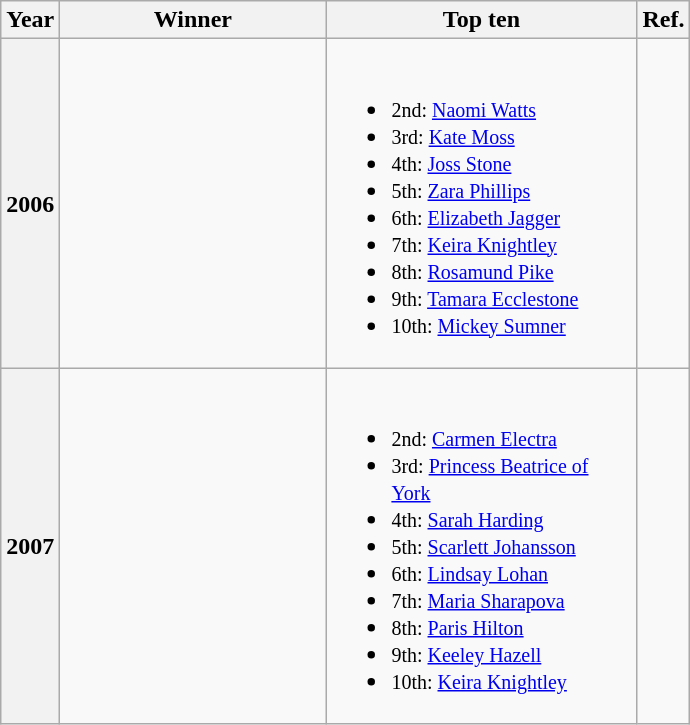<table class="wikitable plainrowheaders sortable">
<tr>
<th scope=col>Year</th>
<th scope=col width=170px>Winner</th>
<th scope=col width=200px class=unsortable>Top ten</th>
<th scope=col class=unsortable>Ref.</th>
</tr>
<tr>
<th scope=row style="text-align:center;">2006</th>
<td align=center></td>
<td><br><ul><li><small>2nd: <a href='#'>Naomi Watts</a></small></li><li><small>3rd: <a href='#'>Kate Moss</a></small></li><li><small>4th: <a href='#'>Joss Stone</a></small></li><li><small>5th: <a href='#'>Zara Phillips</a></small></li><li><small>6th: <a href='#'>Elizabeth Jagger</a></small></li><li><small>7th: <a href='#'>Keira Knightley</a></small></li><li><small>8th: <a href='#'>Rosamund Pike</a></small></li><li><small>9th: <a href='#'>Tamara Ecclestone</a></small></li><li><small>10th: <a href='#'>Mickey Sumner</a></small></li></ul></td>
<td align=center></td>
</tr>
<tr>
<th scope=row style="text-align:center;">2007</th>
<td align=center></td>
<td><br><ul><li><small>2nd: <a href='#'>Carmen Electra</a></small></li><li><small>3rd: <a href='#'>Princess Beatrice of York</a></small></li><li><small>4th: <a href='#'>Sarah Harding</a></small></li><li><small>5th: <a href='#'>Scarlett Johansson</a></small></li><li><small>6th: <a href='#'>Lindsay Lohan</a></small></li><li><small>7th: <a href='#'>Maria Sharapova</a></small></li><li><small>8th: <a href='#'>Paris Hilton</a></small></li><li><small>9th: <a href='#'>Keeley Hazell</a></small></li><li><small>10th: <a href='#'>Keira Knightley</a></small></li></ul></td>
<td align=center></td>
</tr>
</table>
